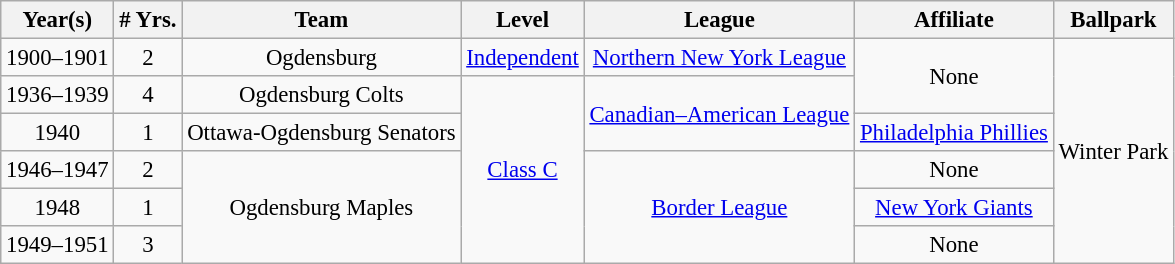<table class="wikitable" style="text-align:center; font-size: 95%;">
<tr>
<th>Year(s)</th>
<th># Yrs.</th>
<th>Team</th>
<th>Level</th>
<th>League</th>
<th>Affiliate</th>
<th>Ballpark</th>
</tr>
<tr>
<td>1900–1901</td>
<td>2</td>
<td>Ogdensburg</td>
<td><a href='#'>Independent</a></td>
<td><a href='#'>Northern New York League</a></td>
<td rowspan=2>None</td>
<td rowspan=6>Winter Park</td>
</tr>
<tr>
<td>1936–1939</td>
<td>4</td>
<td>Ogdensburg Colts</td>
<td rowspan=5><a href='#'>Class C</a></td>
<td rowspan=2><a href='#'>Canadian–American League</a></td>
</tr>
<tr>
<td>1940</td>
<td>1</td>
<td>Ottawa-Ogdensburg Senators</td>
<td><a href='#'>Philadelphia Phillies</a></td>
</tr>
<tr>
<td>1946–1947</td>
<td>2</td>
<td rowspan=3>Ogdensburg Maples</td>
<td rowspan=3><a href='#'>Border League</a></td>
<td>None</td>
</tr>
<tr>
<td>1948</td>
<td>1</td>
<td><a href='#'>New York Giants</a></td>
</tr>
<tr>
<td>1949–1951</td>
<td>3</td>
<td>None</td>
</tr>
</table>
